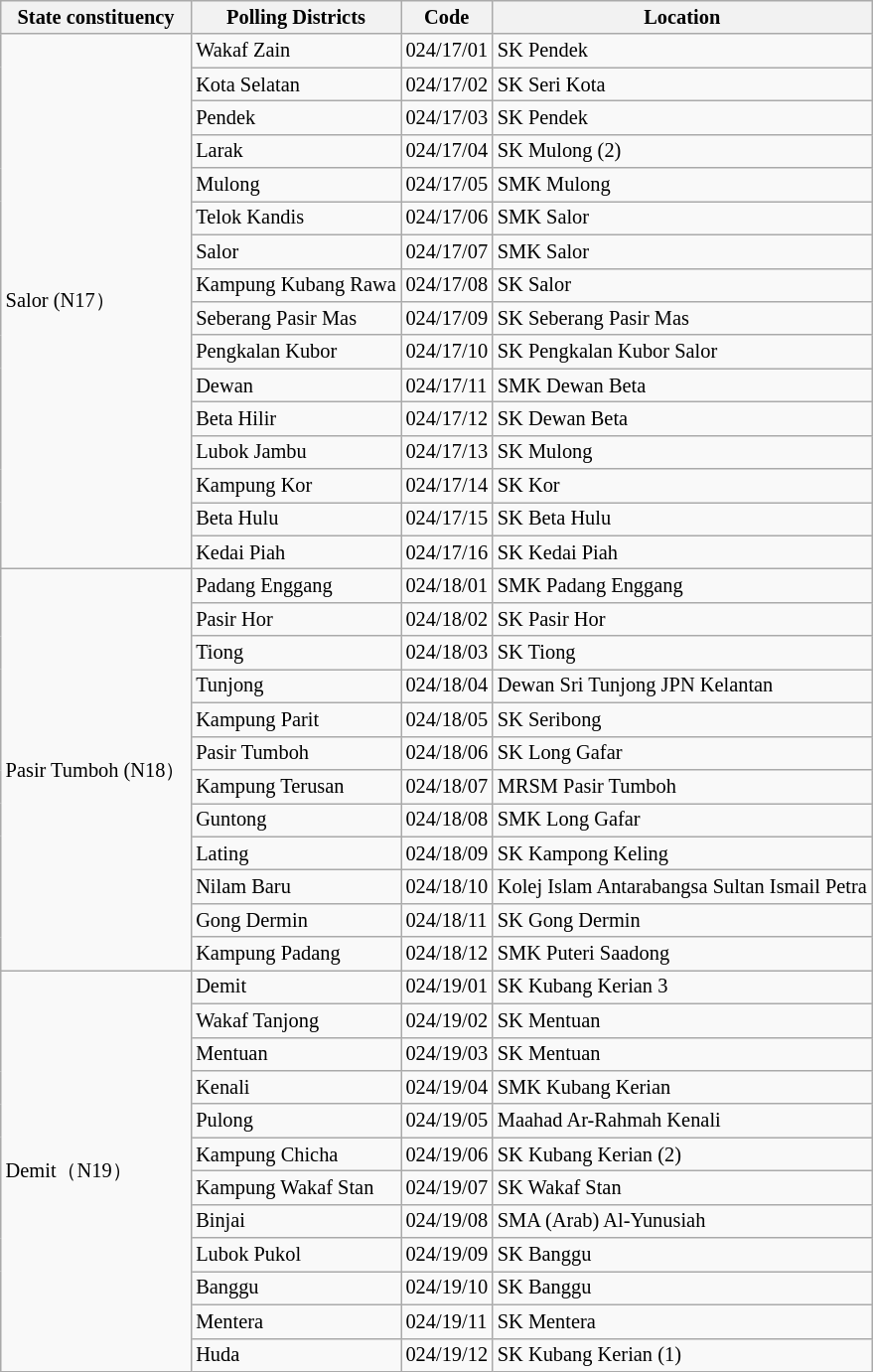<table class="wikitable sortable mw-collapsible" style="white-space:nowrap;font-size:85%">
<tr>
<th>State constituency</th>
<th>Polling Districts</th>
<th>Code</th>
<th>Location</th>
</tr>
<tr>
<td rowspan="16">Salor (N17）</td>
<td>Wakaf Zain</td>
<td>024/17/01</td>
<td>SK Pendek</td>
</tr>
<tr>
<td>Kota Selatan</td>
<td>024/17/02</td>
<td>SK Seri Kota</td>
</tr>
<tr>
<td>Pendek</td>
<td>024/17/03</td>
<td>SK Pendek</td>
</tr>
<tr>
<td>Larak</td>
<td>024/17/04</td>
<td>SK Mulong (2)</td>
</tr>
<tr>
<td>Mulong</td>
<td>024/17/05</td>
<td>SMK Mulong</td>
</tr>
<tr>
<td>Telok Kandis</td>
<td>024/17/06</td>
<td>SMK Salor</td>
</tr>
<tr>
<td>Salor</td>
<td>024/17/07</td>
<td>SMK Salor</td>
</tr>
<tr>
<td>Kampung Kubang Rawa</td>
<td>024/17/08</td>
<td>SK Salor</td>
</tr>
<tr>
<td>Seberang Pasir Mas</td>
<td>024/17/09</td>
<td>SK Seberang Pasir Mas</td>
</tr>
<tr>
<td>Pengkalan Kubor</td>
<td>024/17/10</td>
<td>SK Pengkalan Kubor Salor</td>
</tr>
<tr>
<td>Dewan</td>
<td>024/17/11</td>
<td>SMK Dewan Beta</td>
</tr>
<tr>
<td>Beta Hilir</td>
<td>024/17/12</td>
<td>SK Dewan Beta</td>
</tr>
<tr>
<td>Lubok Jambu</td>
<td>024/17/13</td>
<td>SK Mulong</td>
</tr>
<tr>
<td>Kampung Kor</td>
<td>024/17/14</td>
<td>SK Kor</td>
</tr>
<tr>
<td>Beta Hulu</td>
<td>024/17/15</td>
<td>SK Beta Hulu</td>
</tr>
<tr>
<td>Kedai Piah</td>
<td>024/17/16</td>
<td>SK Kedai Piah</td>
</tr>
<tr>
<td rowspan="12">Pasir Tumboh (N18）</td>
<td>Padang Enggang</td>
<td>024/18/01</td>
<td>SMK Padang Enggang</td>
</tr>
<tr>
<td>Pasir Hor</td>
<td>024/18/02</td>
<td>SK Pasir Hor</td>
</tr>
<tr>
<td>Tiong</td>
<td>024/18/03</td>
<td>SK Tiong</td>
</tr>
<tr>
<td>Tunjong</td>
<td>024/18/04</td>
<td>Dewan Sri Tunjong JPN Kelantan</td>
</tr>
<tr>
<td>Kampung Parit</td>
<td>024/18/05</td>
<td>SK Seribong</td>
</tr>
<tr>
<td>Pasir Tumboh</td>
<td>024/18/06</td>
<td>SK Long Gafar</td>
</tr>
<tr>
<td>Kampung Terusan</td>
<td>024/18/07</td>
<td>MRSM Pasir Tumboh</td>
</tr>
<tr>
<td>Guntong</td>
<td>024/18/08</td>
<td>SMK Long Gafar</td>
</tr>
<tr>
<td>Lating</td>
<td>024/18/09</td>
<td>SK Kampong Keling</td>
</tr>
<tr>
<td>Nilam Baru</td>
<td>024/18/10</td>
<td>Kolej Islam Antarabangsa Sultan Ismail Petra</td>
</tr>
<tr>
<td>Gong Dermin</td>
<td>024/18/11</td>
<td>SK Gong Dermin</td>
</tr>
<tr>
<td>Kampung Padang</td>
<td>024/18/12</td>
<td>SMK Puteri Saadong</td>
</tr>
<tr>
<td rowspan="12">Demit（N19）</td>
<td>Demit</td>
<td>024/19/01</td>
<td>SK Kubang Kerian 3</td>
</tr>
<tr>
<td>Wakaf Tanjong</td>
<td>024/19/02</td>
<td>SK Mentuan</td>
</tr>
<tr>
<td>Mentuan</td>
<td>024/19/03</td>
<td>SK Mentuan</td>
</tr>
<tr>
<td>Kenali</td>
<td>024/19/04</td>
<td>SMK Kubang Kerian</td>
</tr>
<tr>
<td>Pulong</td>
<td>024/19/05</td>
<td>Maahad Ar-Rahmah Kenali</td>
</tr>
<tr>
<td>Kampung Chicha</td>
<td>024/19/06</td>
<td>SK Kubang Kerian (2)</td>
</tr>
<tr>
<td>Kampung Wakaf Stan</td>
<td>024/19/07</td>
<td>SK Wakaf Stan</td>
</tr>
<tr>
<td>Binjai</td>
<td>024/19/08</td>
<td>SMA (Arab) Al-Yunusiah</td>
</tr>
<tr>
<td>Lubok Pukol</td>
<td>024/19/09</td>
<td>SK Banggu</td>
</tr>
<tr>
<td>Banggu</td>
<td>024/19/10</td>
<td>SK Banggu</td>
</tr>
<tr>
<td>Mentera</td>
<td>024/19/11</td>
<td>SK Mentera</td>
</tr>
<tr>
<td>Huda</td>
<td>024/19/12</td>
<td>SK Kubang Kerian (1)</td>
</tr>
</table>
